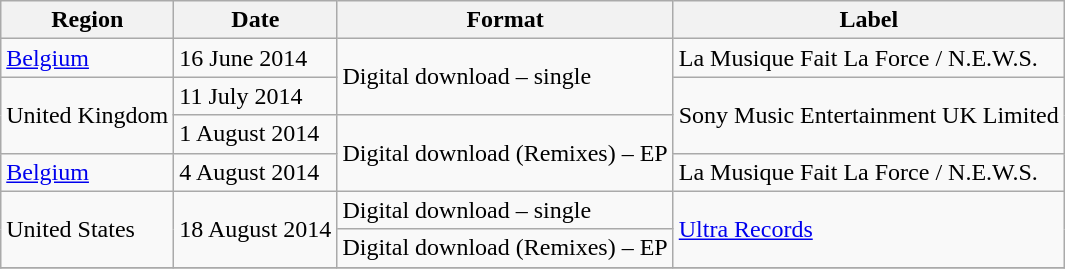<table class=wikitable>
<tr>
<th>Region</th>
<th>Date</th>
<th>Format</th>
<th>Label</th>
</tr>
<tr>
<td rowspan="1"><a href='#'>Belgium</a></td>
<td rowspan="1">16 June 2014</td>
<td rowspan="2">Digital download – single</td>
<td rowspan="1">La Musique Fait La Force / N.E.W.S.</td>
</tr>
<tr>
<td rowspan="2">United Kingdom</td>
<td rowspan="1">11 July 2014</td>
<td rowspan="2">Sony Music Entertainment UK Limited</td>
</tr>
<tr>
<td rowspan="1">1 August 2014</td>
<td rowspan="2">Digital download (Remixes) – EP</td>
</tr>
<tr>
<td rowspan="1"><a href='#'>Belgium</a></td>
<td rowspan="1">4 August 2014</td>
<td rowspan="1">La Musique Fait La Force / N.E.W.S.</td>
</tr>
<tr>
<td rowspan="2">United States</td>
<td rowspan="2">18 August 2014</td>
<td rowspan="1">Digital download – single</td>
<td rowspan="2"><a href='#'>Ultra Records</a></td>
</tr>
<tr>
<td rowspan="1">Digital download (Remixes) – EP</td>
</tr>
<tr>
</tr>
</table>
